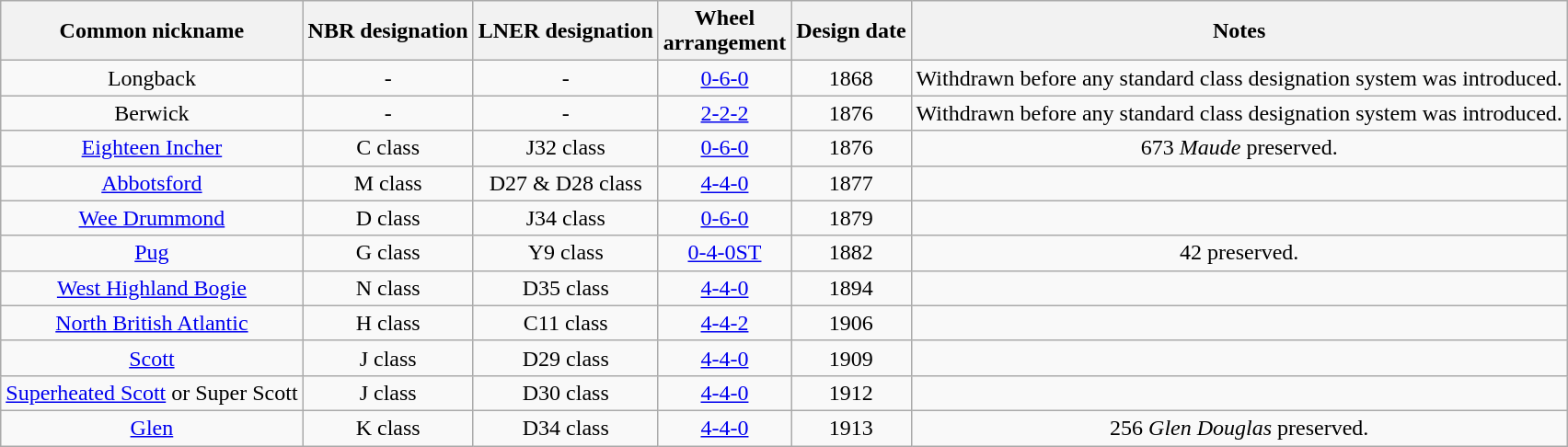<table class="wikitable" style=text-align:center>
<tr>
<th>Common nickname</th>
<th>NBR designation</th>
<th>LNER designation</th>
<th>Wheel<br>arrangement</th>
<th>Design date</th>
<th>Notes</th>
</tr>
<tr>
<td>Longback</td>
<td>-</td>
<td>-</td>
<td><a href='#'>0-6-0</a></td>
<td>1868</td>
<td>Withdrawn before any standard class designation system was introduced.</td>
</tr>
<tr>
<td>Berwick</td>
<td>-</td>
<td>-</td>
<td><a href='#'>2-2-2</a></td>
<td>1876</td>
<td>Withdrawn before any standard class designation system was introduced.</td>
</tr>
<tr>
<td><a href='#'>Eighteen Incher</a></td>
<td>C class</td>
<td>J32 class</td>
<td><a href='#'>0-6-0</a></td>
<td>1876</td>
<td>673 <em>Maude</em> preserved.</td>
</tr>
<tr>
<td><a href='#'>Abbotsford</a></td>
<td>M class</td>
<td>D27 & D28 class</td>
<td><a href='#'>4-4-0</a></td>
<td>1877</td>
<td></td>
</tr>
<tr>
<td><a href='#'>Wee Drummond</a></td>
<td>D class</td>
<td>J34 class</td>
<td><a href='#'>0-6-0</a></td>
<td>1879</td>
<td></td>
</tr>
<tr>
<td><a href='#'>Pug</a></td>
<td>G class</td>
<td>Y9 class</td>
<td><a href='#'>0-4-0ST</a></td>
<td>1882</td>
<td>42 preserved.</td>
</tr>
<tr>
<td><a href='#'>West Highland Bogie</a></td>
<td>N class</td>
<td>D35 class</td>
<td><a href='#'>4-4-0</a></td>
<td>1894</td>
<td></td>
</tr>
<tr>
<td><a href='#'>North British Atlantic</a></td>
<td>H class</td>
<td>C11 class</td>
<td><a href='#'>4-4-2</a></td>
<td>1906</td>
<td></td>
</tr>
<tr>
<td><a href='#'>Scott</a></td>
<td>J class</td>
<td>D29 class</td>
<td><a href='#'>4-4-0</a></td>
<td>1909</td>
<td></td>
</tr>
<tr>
<td><a href='#'>Superheated Scott</a> or Super Scott</td>
<td>J class</td>
<td>D30 class</td>
<td><a href='#'>4-4-0</a></td>
<td>1912</td>
<td></td>
</tr>
<tr>
<td><a href='#'>Glen</a></td>
<td>K class</td>
<td>D34 class</td>
<td><a href='#'>4-4-0</a></td>
<td>1913</td>
<td>256 <em>Glen Douglas</em> preserved.</td>
</tr>
</table>
